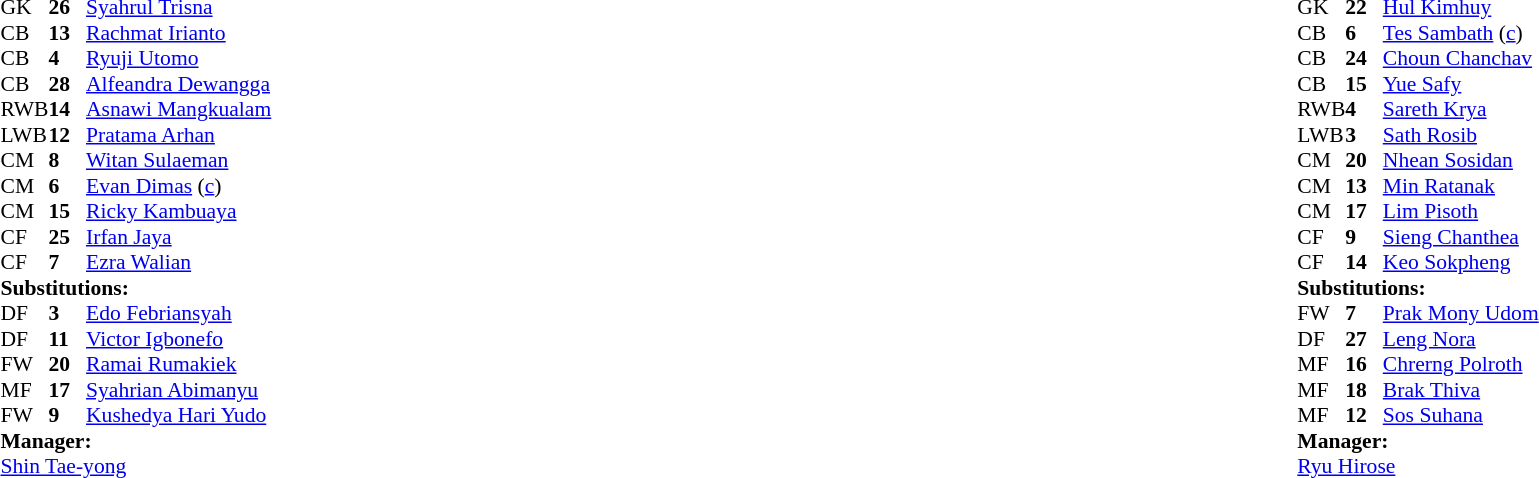<table width="100%">
<tr>
<td valign="top" width="40%"><br><table style="font-size:90%" cellspacing="0" cellpadding="0">
<tr>
<th width=25></th>
<th width=25></th>
</tr>
<tr>
<td>GK</td>
<td><strong>26</strong></td>
<td><a href='#'>Syahrul Trisna</a></td>
</tr>
<tr>
<td>CB</td>
<td><strong>13</strong></td>
<td><a href='#'>Rachmat Irianto</a></td>
</tr>
<tr>
<td>CB</td>
<td><strong>4</strong></td>
<td><a href='#'>Ryuji Utomo</a></td>
<td></td>
<td></td>
</tr>
<tr>
<td>CB</td>
<td><strong>28</strong></td>
<td><a href='#'>Alfeandra Dewangga</a></td>
</tr>
<tr>
<td>RWB</td>
<td><strong>14</strong></td>
<td><a href='#'>Asnawi Mangkualam</a></td>
</tr>
<tr>
<td>LWB</td>
<td><strong>12</strong></td>
<td><a href='#'>Pratama Arhan</a></td>
<td></td>
<td></td>
</tr>
<tr>
<td>CM</td>
<td><strong>8</strong></td>
<td><a href='#'>Witan Sulaeman</a></td>
</tr>
<tr>
<td>CM</td>
<td><strong>6</strong></td>
<td><a href='#'>Evan Dimas</a> (<a href='#'>c</a>)</td>
<td></td>
<td></td>
</tr>
<tr>
<td>CM</td>
<td><strong>15</strong></td>
<td><a href='#'>Ricky Kambuaya</a></td>
</tr>
<tr>
<td>CF</td>
<td><strong>25</strong></td>
<td><a href='#'>Irfan Jaya</a></td>
<td></td>
<td></td>
</tr>
<tr>
<td>CF</td>
<td><strong>7</strong></td>
<td><a href='#'>Ezra Walian</a></td>
<td></td>
<td></td>
</tr>
<tr>
<td colspan=3><strong>Substitutions:</strong></td>
</tr>
<tr>
<td>DF</td>
<td><strong>3</strong></td>
<td><a href='#'>Edo Febriansyah</a></td>
<td></td>
<td></td>
</tr>
<tr>
<td>DF</td>
<td><strong>11</strong></td>
<td><a href='#'>Victor Igbonefo</a></td>
<td></td>
<td></td>
</tr>
<tr>
<td>FW</td>
<td><strong>20</strong></td>
<td><a href='#'>Ramai Rumakiek</a></td>
<td></td>
<td></td>
</tr>
<tr>
<td>MF</td>
<td><strong>17</strong></td>
<td><a href='#'>Syahrian Abimanyu</a></td>
<td></td>
<td></td>
</tr>
<tr>
<td>FW</td>
<td><strong>9</strong></td>
<td><a href='#'>Kushedya Hari Yudo</a></td>
<td></td>
<td></td>
</tr>
<tr>
<td colspan=3><strong>Manager:</strong></td>
</tr>
<tr>
<td colspan=3> <a href='#'>Shin Tae-yong</a></td>
</tr>
</table>
</td>
<td valign="top"></td>
<td valign="top" width="50%"><br><table style="font-size:90%; margin:auto" cellspacing="0" cellpadding="0">
<tr>
<th width=25></th>
<th width=25></th>
</tr>
<tr>
<td>GK</td>
<td><strong>22</strong></td>
<td><a href='#'>Hul Kimhuy</a></td>
</tr>
<tr>
<td>CB</td>
<td><strong>6</strong></td>
<td><a href='#'>Tes Sambath</a> (<a href='#'>c</a>)</td>
</tr>
<tr>
<td>CB</td>
<td><strong>24</strong></td>
<td><a href='#'>Choun Chanchav</a></td>
<td></td>
<td></td>
</tr>
<tr>
<td>CB</td>
<td><strong>15</strong></td>
<td><a href='#'>Yue Safy</a></td>
</tr>
<tr>
<td>RWB</td>
<td><strong>4</strong></td>
<td><a href='#'>Sareth Krya</a></td>
</tr>
<tr>
<td>LWB</td>
<td><strong>3</strong></td>
<td><a href='#'>Sath Rosib</a></td>
<td></td>
<td></td>
</tr>
<tr>
<td>CM</td>
<td><strong>20</strong></td>
<td><a href='#'>Nhean Sosidan</a></td>
<td></td>
<td></td>
</tr>
<tr>
<td>CM</td>
<td><strong>13</strong></td>
<td><a href='#'>Min Ratanak</a></td>
<td></td>
<td></td>
</tr>
<tr>
<td>CM</td>
<td><strong>17</strong></td>
<td><a href='#'>Lim Pisoth</a></td>
</tr>
<tr>
<td>CF</td>
<td><strong>9</strong></td>
<td><a href='#'>Sieng Chanthea</a></td>
</tr>
<tr>
<td>CF</td>
<td><strong>14</strong></td>
<td><a href='#'>Keo Sokpheng</a></td>
<td></td>
<td></td>
</tr>
<tr>
<td colspan=3><strong>Substitutions:</strong></td>
</tr>
<tr>
<td>FW</td>
<td><strong>7</strong></td>
<td><a href='#'>Prak Mony Udom</a></td>
<td></td>
<td></td>
</tr>
<tr>
<td>DF</td>
<td><strong>27</strong></td>
<td><a href='#'>Leng Nora</a></td>
<td></td>
<td></td>
</tr>
<tr>
<td>MF</td>
<td><strong>16</strong></td>
<td><a href='#'>Chrerng Polroth</a></td>
<td></td>
<td></td>
</tr>
<tr>
<td>MF</td>
<td><strong>18</strong></td>
<td><a href='#'>Brak Thiva</a></td>
<td></td>
<td></td>
</tr>
<tr>
<td>MF</td>
<td><strong>12</strong></td>
<td><a href='#'>Sos Suhana</a></td>
<td></td>
<td></td>
</tr>
<tr>
<td colspan=3><strong>Manager:</strong></td>
</tr>
<tr>
<td colspan=3> <a href='#'>Ryu Hirose</a></td>
</tr>
</table>
</td>
</tr>
</table>
